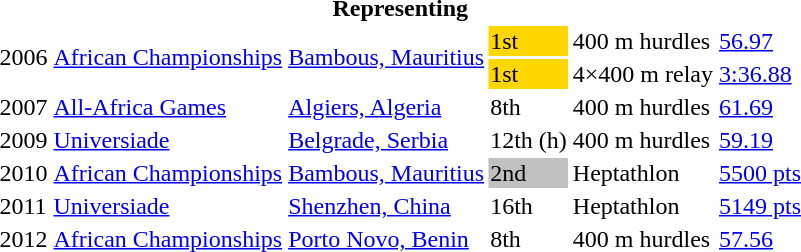<table>
<tr>
<th colspan="6">Representing </th>
</tr>
<tr>
<td rowspan=2>2006</td>
<td rowspan=2><a href='#'>African Championships</a></td>
<td rowspan=2><a href='#'>Bambous, Mauritius</a></td>
<td bgcolor=gold>1st</td>
<td>400 m hurdles</td>
<td><a href='#'>56.97</a></td>
</tr>
<tr>
<td bgcolor=gold>1st</td>
<td>4×400 m relay</td>
<td><a href='#'>3:36.88</a></td>
</tr>
<tr>
<td>2007</td>
<td><a href='#'>All-Africa Games</a></td>
<td><a href='#'>Algiers, Algeria</a></td>
<td>8th</td>
<td>400 m hurdles</td>
<td><a href='#'>61.69</a></td>
</tr>
<tr>
<td>2009</td>
<td><a href='#'>Universiade</a></td>
<td><a href='#'>Belgrade, Serbia</a></td>
<td>12th (h)</td>
<td>400 m hurdles</td>
<td><a href='#'>59.19</a></td>
</tr>
<tr>
<td>2010</td>
<td><a href='#'>African Championships</a></td>
<td><a href='#'>Bambous, Mauritius</a></td>
<td bgcolor=silver>2nd</td>
<td>Heptathlon</td>
<td><a href='#'>5500 pts</a></td>
</tr>
<tr>
<td>2011</td>
<td><a href='#'>Universiade</a></td>
<td><a href='#'>Shenzhen, China</a></td>
<td>16th</td>
<td>Heptathlon</td>
<td><a href='#'>5149 pts</a></td>
</tr>
<tr>
<td>2012</td>
<td><a href='#'>African Championships</a></td>
<td><a href='#'>Porto Novo, Benin</a></td>
<td>8th</td>
<td>400 m hurdles</td>
<td><a href='#'>57.56</a></td>
</tr>
</table>
